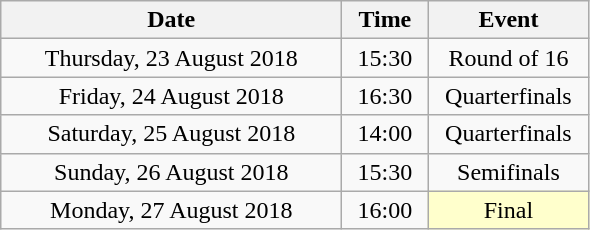<table class = "wikitable" style="text-align:center;">
<tr>
<th width=220>Date</th>
<th width=50>Time</th>
<th width=100>Event</th>
</tr>
<tr>
<td>Thursday, 23 August 2018</td>
<td>15:30</td>
<td>Round of 16</td>
</tr>
<tr>
<td>Friday, 24 August 2018</td>
<td>16:30</td>
<td>Quarterfinals</td>
</tr>
<tr>
<td>Saturday, 25 August 2018</td>
<td>14:00</td>
<td>Quarterfinals</td>
</tr>
<tr>
<td>Sunday, 26 August 2018</td>
<td>15:30</td>
<td>Semifinals</td>
</tr>
<tr>
<td>Monday, 27 August 2018</td>
<td>16:00</td>
<td bgcolor=ffffcc>Final</td>
</tr>
</table>
